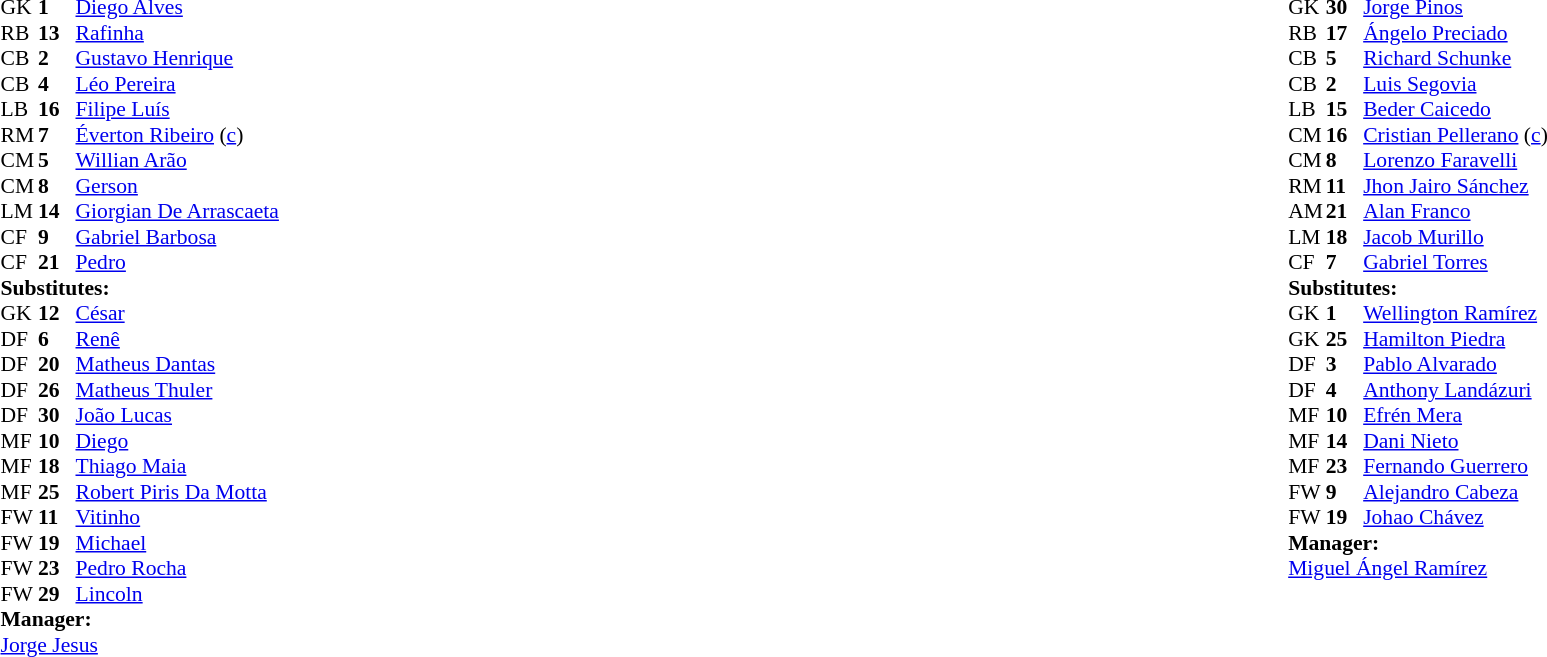<table width="100%">
<tr>
<td valign="top" width="40%"><br><table style="font-size:90%" cellspacing="0" cellpadding="0">
<tr>
<th width=25></th>
<th width=25></th>
</tr>
<tr>
<td>GK</td>
<td><strong>1</strong></td>
<td> <a href='#'>Diego Alves</a></td>
</tr>
<tr>
<td>RB</td>
<td><strong>13</strong></td>
<td> <a href='#'>Rafinha</a></td>
</tr>
<tr>
<td>CB</td>
<td><strong>2</strong></td>
<td> <a href='#'>Gustavo Henrique</a></td>
<td></td>
</tr>
<tr>
<td>CB</td>
<td><strong>4</strong></td>
<td> <a href='#'>Léo Pereira</a></td>
</tr>
<tr>
<td>LB</td>
<td><strong>16</strong></td>
<td> <a href='#'>Filipe Luís</a></td>
</tr>
<tr>
<td>RM</td>
<td><strong>7</strong></td>
<td> <a href='#'>Éverton Ribeiro</a> (<a href='#'>c</a>)</td>
<td></td>
<td></td>
</tr>
<tr>
<td>CM</td>
<td><strong>5</strong></td>
<td> <a href='#'>Willian Arão</a></td>
<td></td>
</tr>
<tr>
<td>CM</td>
<td><strong>8</strong></td>
<td> <a href='#'>Gerson</a></td>
<td></td>
</tr>
<tr>
<td>LM</td>
<td><strong>14</strong></td>
<td> <a href='#'>Giorgian De Arrascaeta</a></td>
<td></td>
<td></td>
</tr>
<tr>
<td>CF</td>
<td><strong>9</strong></td>
<td> <a href='#'>Gabriel Barbosa</a></td>
</tr>
<tr>
<td>CF</td>
<td><strong>21</strong></td>
<td> <a href='#'>Pedro</a></td>
<td></td>
<td></td>
</tr>
<tr>
<td colspan=3><strong>Substitutes:</strong></td>
</tr>
<tr>
<td>GK</td>
<td><strong>12</strong></td>
<td> <a href='#'>César</a></td>
</tr>
<tr>
<td>DF</td>
<td><strong>6</strong></td>
<td> <a href='#'>Renê</a></td>
</tr>
<tr>
<td>DF</td>
<td><strong>20</strong></td>
<td> <a href='#'>Matheus Dantas</a></td>
</tr>
<tr>
<td>DF</td>
<td><strong>26</strong></td>
<td> <a href='#'>Matheus Thuler</a></td>
</tr>
<tr>
<td>DF</td>
<td><strong>30</strong></td>
<td> <a href='#'>João Lucas</a></td>
</tr>
<tr>
<td>MF</td>
<td><strong>10</strong></td>
<td> <a href='#'>Diego</a></td>
</tr>
<tr>
<td>MF</td>
<td><strong>18</strong></td>
<td> <a href='#'>Thiago Maia</a></td>
<td></td>
<td></td>
</tr>
<tr>
<td>MF</td>
<td><strong>25</strong></td>
<td> <a href='#'>Robert Piris Da Motta</a></td>
</tr>
<tr>
<td>FW</td>
<td><strong>11</strong></td>
<td> <a href='#'>Vitinho</a></td>
<td></td>
<td></td>
</tr>
<tr>
<td>FW</td>
<td><strong>19</strong></td>
<td> <a href='#'>Michael</a></td>
<td></td>
<td></td>
</tr>
<tr>
<td>FW</td>
<td><strong>23</strong></td>
<td> <a href='#'>Pedro Rocha</a></td>
</tr>
<tr>
<td>FW</td>
<td><strong>29</strong></td>
<td> <a href='#'>Lincoln</a></td>
</tr>
<tr>
<td colspan=3><strong>Manager:</strong></td>
</tr>
<tr>
<td colspan=3> <a href='#'>Jorge Jesus</a></td>
</tr>
</table>
</td>
<td valign="top"></td>
<td valign="top" width="50%"><br><table style="font-size:90%; margin:auto" cellspacing="0" cellpadding="0">
<tr>
<th width=25></th>
<th width=25></th>
</tr>
<tr>
<td>GK</td>
<td><strong>30</strong></td>
<td> <a href='#'>Jorge Pinos</a></td>
</tr>
<tr>
<td>RB</td>
<td><strong>17</strong></td>
<td> <a href='#'>Ángelo Preciado</a></td>
</tr>
<tr>
<td>CB</td>
<td><strong>5</strong></td>
<td> <a href='#'>Richard Schunke</a></td>
</tr>
<tr>
<td>CB</td>
<td><strong>2</strong></td>
<td> <a href='#'>Luis Segovia</a></td>
<td></td>
<td></td>
</tr>
<tr>
<td>LB</td>
<td><strong>15</strong></td>
<td> <a href='#'>Beder Caicedo</a></td>
<td></td>
<td></td>
</tr>
<tr>
<td>CM</td>
<td><strong>16</strong></td>
<td> <a href='#'>Cristian Pellerano</a> (<a href='#'>c</a>)</td>
</tr>
<tr>
<td>CM</td>
<td><strong>8</strong></td>
<td> <a href='#'>Lorenzo Faravelli</a></td>
<td></td>
<td></td>
</tr>
<tr>
<td>RM</td>
<td><strong>11</strong></td>
<td> <a href='#'>Jhon Jairo Sánchez</a></td>
</tr>
<tr>
<td>AM</td>
<td><strong>21</strong></td>
<td> <a href='#'>Alan Franco</a></td>
<td></td>
</tr>
<tr>
<td>LM</td>
<td><strong>18</strong></td>
<td> <a href='#'>Jacob Murillo</a></td>
</tr>
<tr>
<td>CF</td>
<td><strong>7</strong></td>
<td> <a href='#'>Gabriel Torres</a></td>
</tr>
<tr>
<td colspan=3><strong>Substitutes:</strong></td>
</tr>
<tr>
<td>GK</td>
<td><strong>1</strong></td>
<td> <a href='#'>Wellington Ramírez</a></td>
</tr>
<tr>
<td>GK</td>
<td><strong>25</strong></td>
<td> <a href='#'>Hamilton Piedra</a></td>
</tr>
<tr>
<td>DF</td>
<td><strong>3</strong></td>
<td> <a href='#'>Pablo Alvarado</a></td>
</tr>
<tr>
<td>DF</td>
<td><strong>4</strong></td>
<td> <a href='#'>Anthony Landázuri</a></td>
</tr>
<tr>
<td>MF</td>
<td><strong>10</strong></td>
<td> <a href='#'>Efrén Mera</a></td>
</tr>
<tr>
<td>MF</td>
<td><strong>14</strong></td>
<td> <a href='#'>Dani Nieto</a></td>
<td></td>
<td></td>
</tr>
<tr>
<td>MF</td>
<td><strong>23</strong></td>
<td> <a href='#'>Fernando Guerrero</a></td>
<td></td>
<td></td>
</tr>
<tr>
<td>FW</td>
<td><strong>9</strong></td>
<td> <a href='#'>Alejandro Cabeza</a></td>
<td></td>
<td></td>
</tr>
<tr>
<td>FW</td>
<td><strong>19</strong></td>
<td> <a href='#'>Johao Chávez</a></td>
</tr>
<tr>
<td></td>
</tr>
<tr>
<td></td>
</tr>
<tr>
<td></td>
</tr>
<tr>
<td colspan=3><strong>Manager:</strong></td>
</tr>
<tr>
<td colspan="4"> <a href='#'>Miguel Ángel Ramírez</a></td>
</tr>
</table>
</td>
</tr>
</table>
